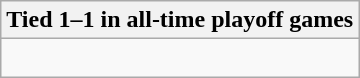<table class="wikitable collapsible collapsed">
<tr>
<th>Tied 1–1 in all-time playoff games</th>
</tr>
<tr>
<td><br>
</td>
</tr>
</table>
